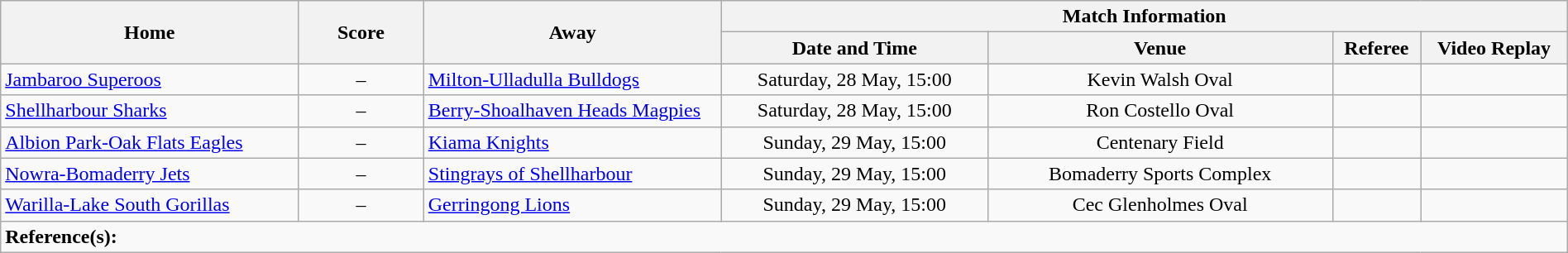<table class="wikitable" width="100% text-align:center;">
<tr>
<th rowspan="2" width="19%">Home</th>
<th rowspan="2" width="8%">Score</th>
<th rowspan="2" width="19%">Away</th>
<th colspan="4">Match Information</th>
</tr>
<tr bgcolor="#CCCCCC">
<th width="17%">Date and Time</th>
<th width="22%">Venue</th>
<th>Referee</th>
<th>Video Replay</th>
</tr>
<tr>
<td> <a href='#'>Jambaroo Superoos</a></td>
<td style="text-align:center;">–</td>
<td> <a href='#'>Milton-Ulladulla Bulldogs</a></td>
<td style="text-align:center;">Saturday, 28 May, 15:00</td>
<td style="text-align:center;">Kevin Walsh Oval</td>
<td style="text-align:center;"></td>
<td style="text-align:center;"></td>
</tr>
<tr>
<td> <a href='#'>Shellharbour Sharks</a></td>
<td style="text-align:center;">–</td>
<td> <a href='#'>Berry-Shoalhaven Heads Magpies</a></td>
<td style="text-align:center;">Saturday, 28 May, 15:00</td>
<td style="text-align:center;">Ron Costello Oval</td>
<td style="text-align:center;"></td>
<td style="text-align:center;"></td>
</tr>
<tr>
<td> <a href='#'>Albion Park-Oak Flats Eagles</a></td>
<td style="text-align:center;">–</td>
<td> <a href='#'>Kiama Knights</a></td>
<td style="text-align:center;">Sunday, 29 May, 15:00</td>
<td style="text-align:center;">Centenary Field</td>
<td style="text-align:center;"></td>
<td style="text-align:center;"></td>
</tr>
<tr>
<td> <a href='#'>Nowra-Bomaderry Jets</a></td>
<td style="text-align:center;">–</td>
<td> <a href='#'>Stingrays of Shellharbour</a></td>
<td style="text-align:center;">Sunday, 29 May, 15:00</td>
<td style="text-align:center;">Bomaderry Sports Complex</td>
<td style="text-align:center;"></td>
<td style="text-align:center;"></td>
</tr>
<tr>
<td> <a href='#'>Warilla-Lake South Gorillas</a></td>
<td style="text-align:center;">–</td>
<td> <a href='#'>Gerringong Lions</a></td>
<td style="text-align:center;">Sunday, 29 May, 15:00</td>
<td style="text-align:center;">Cec Glenholmes Oval</td>
<td style="text-align:center;"></td>
<td style="text-align:center;"></td>
</tr>
<tr>
<td colspan="7"><strong>Reference(s):</strong></td>
</tr>
</table>
